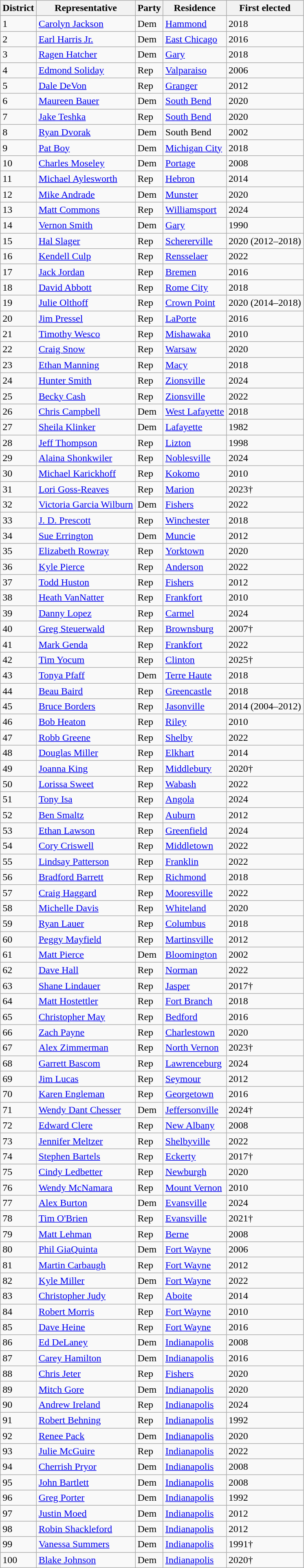<table class="wikitable sortable">
<tr>
<th>District</th>
<th>Representative</th>
<th>Party</th>
<th>Residence</th>
<th>First elected</th>
</tr>
<tr>
<td>1</td>
<td data-sort-value="Jackson, Carolyn"><a href='#'>Carolyn Jackson</a></td>
<td>Dem</td>
<td><a href='#'>Hammond</a></td>
<td>2018</td>
</tr>
<tr>
<td>2</td>
<td data-sort-value="Harris Jr., Earl"><a href='#'>Earl Harris Jr.</a></td>
<td>Dem</td>
<td><a href='#'>East Chicago</a></td>
<td>2016</td>
</tr>
<tr>
<td>3</td>
<td data-sort-value="Hatcher, Ragen"><a href='#'>Ragen Hatcher</a></td>
<td>Dem</td>
<td><a href='#'>Gary</a></td>
<td>2018</td>
</tr>
<tr>
<td>4</td>
<td data-sort-value="Soliday, Edmond"><a href='#'>Edmond Soliday</a></td>
<td>Rep</td>
<td><a href='#'>Valparaiso</a></td>
<td>2006</td>
</tr>
<tr>
<td>5</td>
<td data-sort-value="DeVon, Dale"><a href='#'>Dale DeVon</a></td>
<td>Rep</td>
<td><a href='#'>Granger</a></td>
<td>2012</td>
</tr>
<tr>
<td>6</td>
<td data-sort-value="Bauer, Maureen"><a href='#'>Maureen Bauer</a></td>
<td>Dem</td>
<td><a href='#'>South Bend</a></td>
<td>2020</td>
</tr>
<tr>
<td>7</td>
<td data-sort-value="Teshka, Jake"><a href='#'>Jake Teshka</a></td>
<td>Rep</td>
<td><a href='#'>South Bend</a></td>
<td>2020</td>
</tr>
<tr>
<td>8</td>
<td data-sort-value="Dvorak, Ryan"><a href='#'>Ryan Dvorak</a></td>
<td>Dem</td>
<td>South Bend</td>
<td>2002</td>
</tr>
<tr>
<td>9</td>
<td data-sort-value="Boy, Patricia"><a href='#'>Pat Boy</a></td>
<td>Dem</td>
<td><a href='#'>Michigan City</a></td>
<td>2018</td>
</tr>
<tr>
<td>10</td>
<td data-sort-value="Moseley, Charles"><a href='#'>Charles Moseley</a></td>
<td>Dem</td>
<td><a href='#'>Portage</a></td>
<td>2008</td>
</tr>
<tr>
<td>11</td>
<td data-sort-value="Aylesworth, Michael"><a href='#'>Michael Aylesworth</a></td>
<td>Rep</td>
<td><a href='#'>Hebron</a></td>
<td>2014</td>
</tr>
<tr>
<td>12</td>
<td data-sort-value="Andrade, Mike"><a href='#'>Mike Andrade</a></td>
<td>Dem</td>
<td><a href='#'>Munster</a></td>
<td>2020</td>
</tr>
<tr>
<td>13</td>
<td data-sort-value="Commons, Matthew"><a href='#'>Matt Commons</a></td>
<td>Rep</td>
<td><a href='#'>Williamsport</a></td>
<td>2024</td>
</tr>
<tr>
<td>14</td>
<td data-sort-value="Smith, Vernon"><a href='#'>Vernon Smith</a></td>
<td>Dem</td>
<td><a href='#'>Gary</a></td>
<td>1990</td>
</tr>
<tr>
<td>15</td>
<td data-sort-value="Slager, Hal"><a href='#'>Hal Slager</a></td>
<td>Rep</td>
<td><a href='#'>Schererville</a></td>
<td>2020 (2012–2018)</td>
</tr>
<tr>
<td>16</td>
<td data-sort-value="Culp, Kendall"><a href='#'>Kendell Culp</a></td>
<td>Rep</td>
<td><a href='#'>Rensselaer</a></td>
<td>2022</td>
</tr>
<tr>
<td>17</td>
<td data-sort-value="Jordan, Jack"><a href='#'>Jack Jordan</a></td>
<td>Rep</td>
<td><a href='#'>Bremen</a></td>
<td>2016</td>
</tr>
<tr>
<td>18</td>
<td data-sort-value="Abbott, David"><a href='#'>David Abbott</a></td>
<td>Rep</td>
<td><a href='#'>Rome City</a></td>
<td>2018</td>
</tr>
<tr>
<td>19</td>
<td data-sort-value="Olthoff, Julie"><a href='#'>Julie Olthoff</a></td>
<td>Rep</td>
<td><a href='#'>Crown Point</a></td>
<td>2020 (2014–2018)</td>
</tr>
<tr>
<td>20</td>
<td data-sort-value="Pressel, Jim"><a href='#'>Jim Pressel</a></td>
<td>Rep</td>
<td><a href='#'>LaPorte</a></td>
<td>2016</td>
</tr>
<tr>
<td>21</td>
<td data-sort-value="Wesco, Timothy"><a href='#'>Timothy Wesco</a></td>
<td>Rep</td>
<td><a href='#'>Mishawaka</a></td>
<td>2010</td>
</tr>
<tr>
<td>22</td>
<td data-sort-value="Snow, Craig"><a href='#'>Craig Snow</a></td>
<td>Rep</td>
<td><a href='#'>Warsaw</a></td>
<td>2020</td>
</tr>
<tr>
<td>23</td>
<td data-sort-value="Manning, Ethan"><a href='#'>Ethan Manning</a></td>
<td>Rep</td>
<td><a href='#'>Macy</a></td>
<td>2018</td>
</tr>
<tr>
<td>24</td>
<td data-sort-value="Smith, Hunter"><a href='#'>Hunter Smith</a></td>
<td>Rep</td>
<td><a href='#'>Zionsville</a></td>
<td>2024</td>
</tr>
<tr>
<td>25</td>
<td data-sort-value="Cash, Becky"><a href='#'>Becky Cash</a></td>
<td>Rep</td>
<td><a href='#'>Zionsville</a></td>
<td>2022</td>
</tr>
<tr>
<td>26</td>
<td data-sort-value="Campbell, Chris"><a href='#'>Chris Campbell</a></td>
<td>Dem</td>
<td><a href='#'>West Lafayette</a></td>
<td>2018</td>
</tr>
<tr>
<td>27</td>
<td data-sort-value="Klinker, Sheila"><a href='#'>Sheila Klinker</a></td>
<td>Dem</td>
<td><a href='#'>Lafayette</a></td>
<td>1982</td>
</tr>
<tr>
<td>28</td>
<td data-sort-value="Thompson, Jeff"><a href='#'>Jeff Thompson</a></td>
<td>Rep</td>
<td><a href='#'>Lizton</a></td>
<td>1998</td>
</tr>
<tr>
<td>29</td>
<td data-sort-value="Shonkwiler, Aliana"><a href='#'>Alaina Shonkwiler</a></td>
<td>Rep</td>
<td><a href='#'>Noblesville</a></td>
<td>2024</td>
</tr>
<tr>
<td>30</td>
<td data-sort-value="Karickhoff, Michael"><a href='#'>Michael Karickhoff</a></td>
<td>Rep</td>
<td><a href='#'>Kokomo</a></td>
<td>2010</td>
</tr>
<tr>
<td>31</td>
<td><a href='#'>Lori Goss-Reaves</a></td>
<td>Rep</td>
<td><a href='#'>Marion</a></td>
<td>2023†</td>
</tr>
<tr>
<td>32</td>
<td data-sort-value="Garcia Wilburn, Victoria"><a href='#'>Victoria Garcia Wilburn</a></td>
<td>Dem</td>
<td><a href='#'>Fishers</a></td>
<td>2022</td>
</tr>
<tr>
<td>33</td>
<td data-sort-value="Prescott, John"><a href='#'>J. D. Prescott</a></td>
<td>Rep</td>
<td><a href='#'>Winchester</a></td>
<td>2018</td>
</tr>
<tr>
<td>34</td>
<td data-sort-value="Errington, Sue"><a href='#'>Sue Errington</a></td>
<td>Dem</td>
<td><a href='#'>Muncie</a></td>
<td>2012</td>
</tr>
<tr>
<td>35</td>
<td data-sort-value="Rowray, Elizabeth"><a href='#'>Elizabeth Rowray</a></td>
<td>Rep</td>
<td><a href='#'>Yorktown</a></td>
<td>2020</td>
</tr>
<tr>
<td>36</td>
<td data-sort-value="Pierce, Kyle"><a href='#'>Kyle Pierce</a></td>
<td>Rep</td>
<td><a href='#'>Anderson</a></td>
<td>2022</td>
</tr>
<tr>
<td>37</td>
<td data-sort-value="Huston, Todd"><a href='#'>Todd Huston</a></td>
<td>Rep</td>
<td><a href='#'>Fishers</a></td>
<td>2012</td>
</tr>
<tr>
<td>38</td>
<td data-sort-value="VanNatter, Heath"><a href='#'>Heath VanNatter</a></td>
<td>Rep</td>
<td><a href='#'>Frankfort</a></td>
<td>2010</td>
</tr>
<tr>
<td>39</td>
<td data-sort-value="Lopez, Danny"><a href='#'>Danny Lopez</a></td>
<td>Rep</td>
<td><a href='#'>Carmel</a></td>
<td>2024</td>
</tr>
<tr>
<td>40</td>
<td data-sort-value="Steuerwald, Greg"><a href='#'>Greg Steuerwald</a></td>
<td>Rep</td>
<td><a href='#'>Brownsburg</a></td>
<td>2007†</td>
</tr>
<tr>
<td>41</td>
<td data-sort-value="Genda, Mark"><a href='#'>Mark Genda</a></td>
<td>Rep</td>
<td><a href='#'>Frankfort</a></td>
<td>2022</td>
</tr>
<tr>
<td>42</td>
<td data-sort-value="Yocum, Tim"><a href='#'>Tim Yocum</a></td>
<td>Rep</td>
<td><a href='#'>Clinton</a></td>
<td>2025†</td>
</tr>
<tr>
<td>43</td>
<td data-sort-value="Pfaff, Tonya"><a href='#'>Tonya Pfaff</a></td>
<td>Dem</td>
<td><a href='#'>Terre Haute</a></td>
<td>2018</td>
</tr>
<tr>
<td>44</td>
<td data-sort-value="Baird, Beau"><a href='#'>Beau Baird</a></td>
<td>Rep</td>
<td><a href='#'>Greencastle</a></td>
<td>2018</td>
</tr>
<tr>
<td>45</td>
<td data-sort-value="Borders, Bruce"><a href='#'>Bruce Borders</a></td>
<td>Rep</td>
<td><a href='#'>Jasonville</a></td>
<td>2014 (2004–2012)</td>
</tr>
<tr>
<td>46</td>
<td data-sort-value="Heaton, Bob"><a href='#'>Bob Heaton</a></td>
<td>Rep</td>
<td><a href='#'>Riley</a></td>
<td>2010</td>
</tr>
<tr>
<td>47</td>
<td data-sort-value="Greene, Robb"><a href='#'>Robb Greene</a></td>
<td>Rep</td>
<td><a href='#'>Shelby</a></td>
<td>2022</td>
</tr>
<tr>
<td>48</td>
<td data-sort-value="Miller, Douglas"><a href='#'>Douglas Miller</a></td>
<td>Rep</td>
<td><a href='#'>Elkhart</a></td>
<td>2014</td>
</tr>
<tr>
<td>49</td>
<td data-sort-value="King, Joanna"><a href='#'>Joanna King</a></td>
<td>Rep</td>
<td><a href='#'>Middlebury</a></td>
<td>2020†</td>
</tr>
<tr>
<td>50</td>
<td data-sort-value="Sweet, Lorissa"><a href='#'>Lorissa Sweet</a></td>
<td>Rep</td>
<td><a href='#'>Wabash</a></td>
<td>2022</td>
</tr>
<tr>
<td>51</td>
<td data-sort-value="Isa, Tony"><a href='#'>Tony Isa</a></td>
<td>Rep</td>
<td><a href='#'>Angola</a></td>
<td>2024</td>
</tr>
<tr>
<td>52</td>
<td data-sort-value="Smaltz, Ben"><a href='#'>Ben Smaltz</a></td>
<td>Rep</td>
<td><a href='#'>Auburn</a></td>
<td>2012</td>
</tr>
<tr>
<td>53</td>
<td data-sort-value="Lawson, Ethan"><a href='#'>Ethan Lawson</a></td>
<td>Rep</td>
<td><a href='#'>Greenfield</a></td>
<td>2024</td>
</tr>
<tr>
<td>54</td>
<td data-sort-value="Criswell, Cory"><a href='#'>Cory Criswell</a></td>
<td>Rep</td>
<td><a href='#'> Middletown</a></td>
<td>2022</td>
</tr>
<tr>
<td>55</td>
<td data-sort-value="Patterson, Lindsay"><a href='#'>Lindsay Patterson</a></td>
<td>Rep</td>
<td><a href='#'>Franklin</a></td>
<td>2022</td>
</tr>
<tr>
<td>56</td>
<td data-sort-value="Barrett, Bradford"><a href='#'>Bradford Barrett</a></td>
<td>Rep</td>
<td><a href='#'>Richmond</a></td>
<td>2018</td>
</tr>
<tr>
<td>57</td>
<td data-sort-value="Haggard, Craig"><a href='#'>Craig Haggard</a></td>
<td>Rep</td>
<td><a href='#'> Mooresville</a></td>
<td>2022</td>
</tr>
<tr>
<td>58</td>
<td data-sort-value="Davis, Michelle"><a href='#'>Michelle Davis</a></td>
<td>Rep</td>
<td><a href='#'>Whiteland</a></td>
<td>2020</td>
</tr>
<tr>
<td>59</td>
<td data-sort-value="Lauer, Ryan"><a href='#'>Ryan Lauer</a></td>
<td>Rep</td>
<td><a href='#'>Columbus</a></td>
<td>2018</td>
</tr>
<tr>
<td>60</td>
<td data-sort-value="Mayfield, Peggy"><a href='#'>Peggy Mayfield</a></td>
<td>Rep</td>
<td><a href='#'>Martinsville</a></td>
<td>2012</td>
</tr>
<tr>
<td>61</td>
<td data-sort-value="Pierce, Matt"><a href='#'>Matt Pierce</a></td>
<td>Dem</td>
<td><a href='#'>Bloomington</a></td>
<td>2002</td>
</tr>
<tr>
<td>62</td>
<td data-sort-value="Hall, Dave"><a href='#'>Dave Hall</a></td>
<td>Rep</td>
<td><a href='#'> Norman</a></td>
<td>2022</td>
</tr>
<tr>
<td>63</td>
<td data-sort-value="Lindauer, Shane"><a href='#'>Shane Lindauer</a></td>
<td>Rep</td>
<td><a href='#'>Jasper</a></td>
<td>2017†</td>
</tr>
<tr>
<td>64</td>
<td data-sort-value="Hostettler, Matt"><a href='#'>Matt Hostettler</a></td>
<td>Rep</td>
<td><a href='#'>Fort Branch</a></td>
<td>2018</td>
</tr>
<tr>
<td>65</td>
<td data-sort-value="May, Christopher"><a href='#'>Christopher May</a></td>
<td>Rep</td>
<td><a href='#'>Bedford</a></td>
<td>2016</td>
</tr>
<tr>
<td>66</td>
<td data-sort-value="Payne, Zach"><a href='#'>Zach Payne</a></td>
<td>Rep</td>
<td><a href='#'>Charlestown</a></td>
<td>2020</td>
</tr>
<tr>
<td>67</td>
<td data-sort-value="Frye, Randy"><a href='#'>Alex Zimmerman</a></td>
<td>Rep</td>
<td><a href='#'>North Vernon</a></td>
<td>2023†</td>
</tr>
<tr>
<td>68</td>
<td data-sort-value="Bascom, Garrett"><a href='#'>Garrett Bascom</a></td>
<td>Rep</td>
<td><a href='#'>Lawrenceburg</a></td>
<td>2024</td>
</tr>
<tr>
<td>69</td>
<td data-sort-value="Lucas, Jim"><a href='#'>Jim Lucas</a></td>
<td>Rep</td>
<td><a href='#'>Seymour</a></td>
<td>2012</td>
</tr>
<tr>
<td>70</td>
<td data-sort-value="Engleman, Karen"><a href='#'>Karen Engleman</a></td>
<td>Rep</td>
<td><a href='#'>Georgetown</a></td>
<td>2016</td>
</tr>
<tr>
<td>71</td>
<td data-sort-value="Dant Chesser, Wendy"><a href='#'>Wendy Dant Chesser</a></td>
<td>Dem</td>
<td><a href='#'>Jeffersonville</a></td>
<td>2024†</td>
</tr>
<tr>
<td>72</td>
<td data-sort-value="Clere, Edward"><a href='#'>Edward Clere</a></td>
<td>Rep</td>
<td><a href='#'>New Albany</a></td>
<td>2008</td>
</tr>
<tr>
<td>73</td>
<td data-sort-value="Meltzer, Jennifer"><a href='#'>Jennifer Meltzer</a></td>
<td>Rep</td>
<td><a href='#'>Shelbyville</a></td>
<td>2022</td>
</tr>
<tr>
<td>74</td>
<td data-sort-value="Bartels, Stephen"><a href='#'>Stephen Bartels</a></td>
<td>Rep</td>
<td><a href='#'>Eckerty</a></td>
<td>2017†</td>
</tr>
<tr>
<td>75</td>
<td data-sort-value="Ledbetter, Cindy"><a href='#'>Cindy Ledbetter</a></td>
<td>Rep</td>
<td><a href='#'>Newburgh</a></td>
<td>2020</td>
</tr>
<tr>
<td>76</td>
<td data-sort-value="McNamara, Wendy"><a href='#'>Wendy McNamara</a></td>
<td>Rep</td>
<td><a href='#'>Mount Vernon</a></td>
<td>2010</td>
</tr>
<tr>
<td>77</td>
<td data-sort-value="Burton, Alex"><a href='#'>Alex Burton</a></td>
<td>Dem</td>
<td><a href='#'>Evansville</a></td>
<td>2024</td>
</tr>
<tr>
<td>78</td>
<td data-sort-value="O'Brien, Tim"><a href='#'>Tim O'Brien</a></td>
<td>Rep</td>
<td><a href='#'>Evansville</a></td>
<td>2021†</td>
</tr>
<tr>
<td>79</td>
<td data-sort-value="Lehman, Matt"><a href='#'>Matt Lehman</a></td>
<td>Rep</td>
<td><a href='#'>Berne</a></td>
<td>2008</td>
</tr>
<tr>
<td>80</td>
<td data-sort-value="GiaQuinta, Phil"><a href='#'>Phil GiaQuinta</a></td>
<td>Dem</td>
<td><a href='#'>Fort Wayne</a></td>
<td>2006</td>
</tr>
<tr>
<td>81</td>
<td data-sort-value="Carbaugh, Martin"><a href='#'>Martin Carbaugh</a></td>
<td>Rep</td>
<td><a href='#'>Fort Wayne</a></td>
<td>2012</td>
</tr>
<tr>
<td>82</td>
<td data-sort-value="Miller, Kyle"><a href='#'>Kyle Miller</a></td>
<td>Dem</td>
<td><a href='#'>Fort Wayne</a></td>
<td>2022</td>
</tr>
<tr>
<td>83</td>
<td data-sort-value="Judy, Christopher"><a href='#'>Christopher Judy</a></td>
<td>Rep</td>
<td><a href='#'>Aboite</a></td>
<td>2014</td>
</tr>
<tr>
<td>84</td>
<td data-sort-value="Morris, Robert"><a href='#'>Robert Morris</a></td>
<td>Rep</td>
<td><a href='#'>Fort Wayne</a></td>
<td>2010</td>
</tr>
<tr>
<td>85</td>
<td data-sort-value="Heine, Dave"><a href='#'>Dave Heine</a></td>
<td>Rep</td>
<td><a href='#'>Fort Wayne</a></td>
<td>2016</td>
</tr>
<tr>
<td>86</td>
<td data-sort-value="DeLaney, Ed"><a href='#'>Ed DeLaney</a></td>
<td>Dem</td>
<td><a href='#'>Indianapolis</a></td>
<td>2008</td>
</tr>
<tr>
<td>87</td>
<td data-sort-value="Hamilton, Carey"><a href='#'>Carey Hamilton</a></td>
<td>Dem</td>
<td><a href='#'>Indianapolis</a></td>
<td>2016</td>
</tr>
<tr>
<td>88</td>
<td data-sort-value="Jeter, Chris"><a href='#'>Chris Jeter</a></td>
<td>Rep</td>
<td><a href='#'>Fishers</a></td>
<td>2020</td>
</tr>
<tr>
<td>89</td>
<td data-sort-value="Gore, Mitch"><a href='#'>Mitch Gore</a></td>
<td>Dem</td>
<td><a href='#'>Indianapolis</a></td>
<td>2020</td>
</tr>
<tr>
<td>90</td>
<td data-sort-value="Ireland, Andrew"><a href='#'>Andrew Ireland</a></td>
<td>Rep</td>
<td><a href='#'>Indianapolis</a></td>
<td>2024</td>
</tr>
<tr>
<td>91</td>
<td data-sort-value="Behning, Robert"><a href='#'>Robert Behning</a></td>
<td>Rep</td>
<td><a href='#'>Indianapolis</a></td>
<td>1992</td>
</tr>
<tr>
<td>92</td>
<td data-sort-value="Pack, Renee"><a href='#'>Renee Pack</a></td>
<td>Dem</td>
<td><a href='#'>Indianapolis</a></td>
<td>2020</td>
</tr>
<tr>
<td>93</td>
<td data-sort-value="McGuire, Julie"><a href='#'>Julie McGuire</a></td>
<td>Rep</td>
<td><a href='#'>Indianapolis</a></td>
<td>2022</td>
</tr>
<tr>
<td>94</td>
<td data-sort-value="Pryor, Cherrish"><a href='#'>Cherrish Pryor</a></td>
<td>Dem</td>
<td><a href='#'>Indianapolis</a></td>
<td>2008</td>
</tr>
<tr>
<td>95</td>
<td data-sort-value="Bartlett, John"><a href='#'>John Bartlett</a></td>
<td>Dem</td>
<td><a href='#'>Indianapolis</a></td>
<td>2008</td>
</tr>
<tr>
<td>96</td>
<td data-sort-value="Porter, Greg"><a href='#'>Greg Porter</a></td>
<td>Dem</td>
<td><a href='#'>Indianapolis</a></td>
<td>1992</td>
</tr>
<tr>
<td>97</td>
<td data-sort-value="Moed, Justin"><a href='#'>Justin Moed</a></td>
<td>Dem</td>
<td><a href='#'>Indianapolis</a></td>
<td>2012</td>
</tr>
<tr>
<td>98</td>
<td data-sort-value="Shackleford, Robin"><a href='#'>Robin Shackleford</a></td>
<td>Dem</td>
<td><a href='#'>Indianapolis</a></td>
<td>2012</td>
</tr>
<tr>
<td>99</td>
<td data-sort-value="Summers, Vanessa"><a href='#'>Vanessa Summers</a></td>
<td>Dem</td>
<td><a href='#'>Indianapolis</a></td>
<td>1991†</td>
</tr>
<tr>
<td>100</td>
<td data-sort-value="Johnson, Blake"><a href='#'>Blake Johnson</a></td>
<td>Dem</td>
<td><a href='#'>Indianapolis</a></td>
<td>2020†</td>
</tr>
</table>
